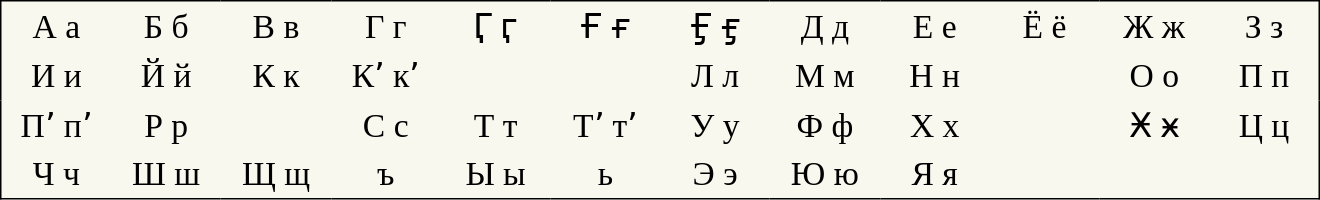<table style="font-family:Arial Unicode MS; font-size:1.4em; border-color:#000000; border-width:1px; border-style:solid; border-collapse:collapse; background-color:#F8F8EF">
<tr>
<td style="width:3em; text-align:center; padding: 3px;">А а</td>
<td style="width:3em; text-align:center; padding: 3px;">Б б</td>
<td style="width:3em; text-align:center; padding: 3px;">В в</td>
<td style="width:3em; text-align:center; padding: 3px;">Г г</td>
<td style="width:3em; text-align:center; padding: 3px;">Ӷ ӷ</td>
<td style="width:3em; text-align:center; padding: 3px;">Ғ ғ</td>
<td style="width:3em; text-align:center; padding: 3px;">Ӻ ӻ</td>
<td style="width:3em; text-align:center; padding: 3px;">Д д</td>
<td style="width:3em; text-align:center; padding: 3px;">Е е</td>
<td style="width:3em; text-align:center; padding: 3px;">Ё ё</td>
<td style="width:3em; text-align:center; padding: 3px;">Ж ж</td>
<td style="width:3em; text-align:center; padding: 3px;">З з</td>
</tr>
<tr>
<td style="width:3em; text-align:center; padding: 3px;">И и</td>
<td style="width:3em; text-align:center; padding: 3px;">Й й</td>
<td style="width:3em; text-align:center; padding: 3px;">К к</td>
<td style="width:3em; text-align:center; padding: 3px;">Кʼ кʼ</td>
<td style="width:3em; text-align:center; padding: 3px;"></td>
<td style="width:3em; text-align:center; padding: 3px;"></td>
<td style="width:3em; text-align:center; padding: 3px;">Л л</td>
<td style="width:3em; text-align:center; padding: 3px;">М м</td>
<td style="width:3em; text-align:center; padding: 3px;">Н н</td>
<td style="width:3em; text-align:center; padding: 3px;"></td>
<td style="width:3em; text-align:center; padding: 3px;">О о</td>
<td style="width:3em; text-align:center; padding: 3px;">П п</td>
</tr>
<tr>
<td style="width:3em; text-align:center; padding: 3px;">Пʼ пʼ</td>
<td style="width:3em; text-align:center; padding: 3px;">Р р</td>
<td style="width:3em; text-align:center; padding: 3px;"></td>
<td style="width:3em; text-align:center; padding: 3px;">С с</td>
<td style="width:3em; text-align:center; padding: 3px;">Т т</td>
<td style="width:3em; text-align:center; padding: 3px;">Тʼ тʼ</td>
<td style="width:3em; text-align:center; padding: 3px;">У у</td>
<td style="width:3em; text-align:center; padding: 3px;">Ф ф</td>
<td style="width:3em; text-align:center; padding: 3px;">Х х</td>
<td style="width:3em; text-align:center; padding: 3px;"></td>
<td style="width:3em; text-align:center; padding: 3px;">Ӿ ӿ</td>
<td style="width:3em; text-align:center; padding: 3px;">Ц ц</td>
</tr>
<tr>
<td style="width:3em; text-align:center; padding: 3px;">Ч ч</td>
<td style="width:3em; text-align:center; padding: 3px;">Ш ш</td>
<td style="width:3em; text-align:center; padding: 3px;">Щ щ</td>
<td style="width:3em; text-align:center; padding: 3px;">ъ</td>
<td style="width:3em; text-align:center; padding: 3px;">Ы ы</td>
<td style="width:3em; text-align:center; padding: 3px;">ь</td>
<td style="width:3em; text-align:center; padding: 3px;">Э э</td>
<td style="width:3em; text-align:center; padding: 3px;">Ю ю</td>
<td style="width:3em; text-align:center; padding: 3px;">Я я</td>
</tr>
</table>
